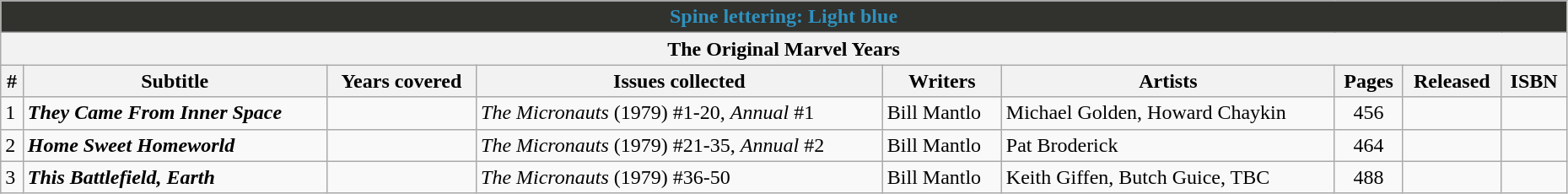<table class="wikitable sortable" width="98%">
<tr>
<th colspan=9 style="background-color: #31312D; color: #2F91BE;">Spine lettering: Light blue</th>
</tr>
<tr>
<th colspan="9">The Original Marvel Years</th>
</tr>
<tr>
<th class="unsortable">#</th>
<th class="unsortable">Subtitle</th>
<th>Years covered</th>
<th class="unsortable">Issues collected</th>
<th class="unsortable">Writers</th>
<th class="unsortable">Artists</th>
<th class="unsortable">Pages</th>
<th>Released</th>
<th class="unsortable">ISBN</th>
</tr>
<tr>
<td>1</td>
<td><strong><em>They Came From Inner Space</em></strong></td>
<td></td>
<td><em>The Micronauts</em> (1979) #1-20, <em>Annual</em> #1</td>
<td>Bill Mantlo</td>
<td>Michael Golden, Howard Chaykin</td>
<td style="text-align: center;">456</td>
<td></td>
<td></td>
</tr>
<tr>
<td>2</td>
<td><strong><em>Home Sweet Homeworld</em></strong></td>
<td></td>
<td><em>The Micronauts</em> (1979) #21-35, <em>Annual</em> #2</td>
<td>Bill Mantlo</td>
<td>Pat Broderick</td>
<td style="text-align: center;">464</td>
<td></td>
<td></td>
</tr>
<tr>
<td>3</td>
<td><strong><em>This Battlefield, Earth</em></strong></td>
<td></td>
<td><em>The Micronauts</em> (1979) #36-50</td>
<td>Bill Mantlo</td>
<td>Keith Giffen, Butch Guice, TBC</td>
<td style="text-align: center;">488</td>
<td></td>
<td></td>
</tr>
</table>
